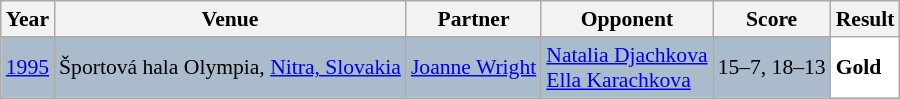<table class="sortable wikitable" style="font-size: 90%;">
<tr>
<th>Year</th>
<th>Venue</th>
<th>Partner</th>
<th>Opponent</th>
<th>Score</th>
<th>Result</th>
</tr>
<tr style="background:#AABBCC">
<td align="center"><a href='#'>1995</a></td>
<td align="left">Športová hala Olympia, <a href='#'>Nitra, Slovakia</a></td>
<td align="left"> <a href='#'>Joanne Wright</a></td>
<td align="left"> <a href='#'>Natalia Djachkova</a> <br>  <a href='#'>Ella Karachkova</a></td>
<td align="left">15–7, 18–13</td>
<td style="text-align:left; background:white"> <strong>Gold</strong></td>
</tr>
</table>
